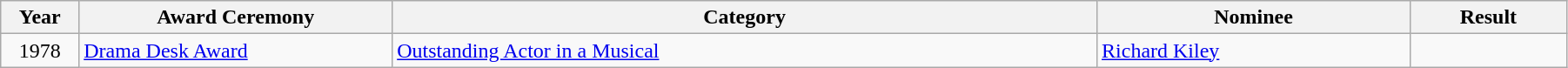<table class="wikitable" style="width:95%;">
<tr>
<th style="width:5%;">Year</th>
<th style="width:20%;">Award Ceremony</th>
<th style="width:45%;">Category</th>
<th style="width:20%;">Nominee</th>
<th style="width:10%;">Result</th>
</tr>
<tr>
<td style="text-align:center;">1978</td>
<td><a href='#'>Drama Desk Award</a></td>
<td><a href='#'>Outstanding Actor in a Musical</a></td>
<td><a href='#'>Richard Kiley</a></td>
<td></td>
</tr>
</table>
